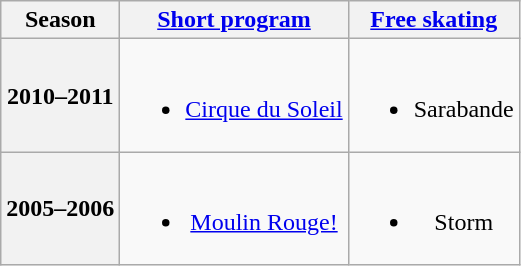<table class=wikitable style=text-align:center>
<tr>
<th>Season</th>
<th><a href='#'>Short program</a></th>
<th><a href='#'>Free skating</a></th>
</tr>
<tr>
<th>2010–2011 <br> </th>
<td><br><ul><li><a href='#'>Cirque du Soleil</a></li></ul></td>
<td><br><ul><li>Sarabande <br></li></ul></td>
</tr>
<tr>
<th>2005–2006 <br> </th>
<td><br><ul><li><a href='#'>Moulin Rouge!</a> <br></li></ul></td>
<td><br><ul><li>Storm <br></li></ul></td>
</tr>
</table>
